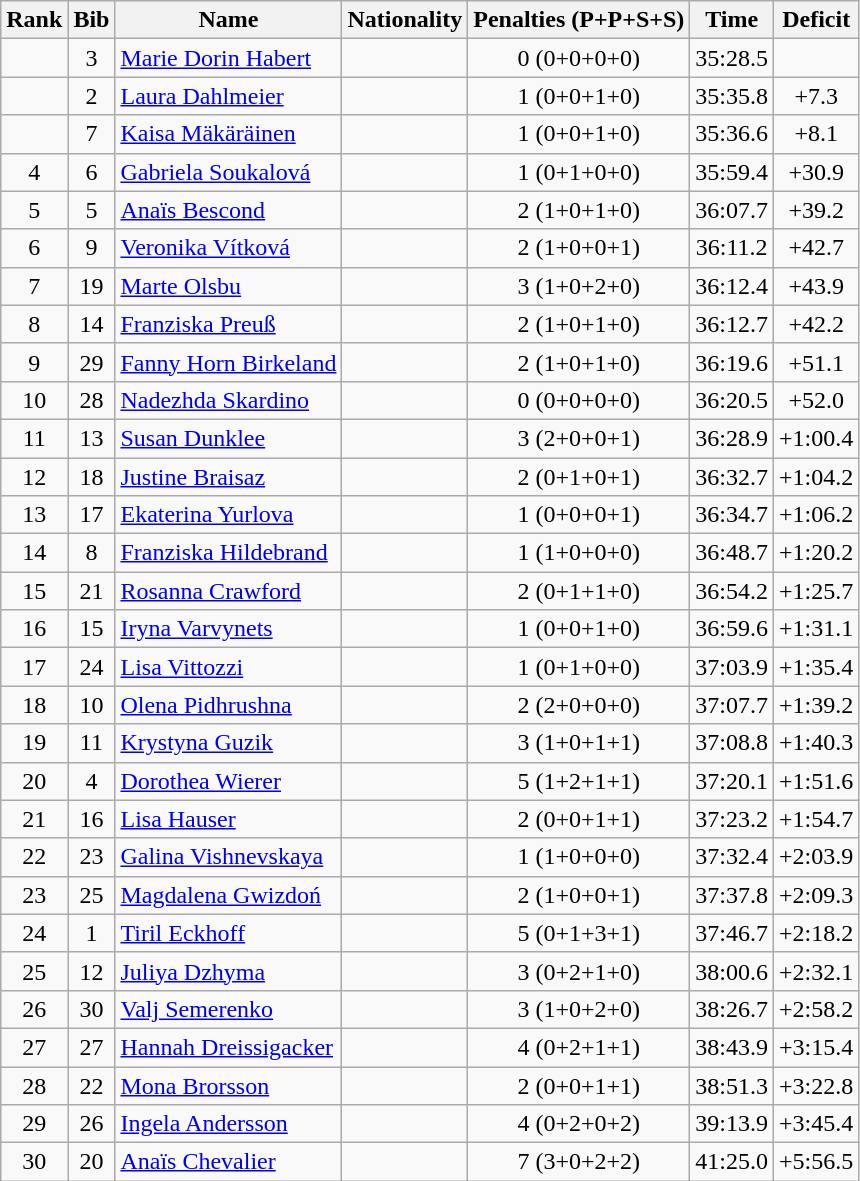<table class="wikitable sortable" style="text-align:center">
<tr>
<th>Rank</th>
<th>Bib</th>
<th>Name</th>
<th>Nationality</th>
<th>Penalties (P+P+S+S)</th>
<th>Time</th>
<th>Deficit</th>
</tr>
<tr>
<td></td>
<td>3</td>
<td align=left><a href='#'>Marie Dorin Habert</a></td>
<td align=left></td>
<td>0 (0+0+0+0)</td>
<td>35:28.5</td>
<td></td>
</tr>
<tr>
<td></td>
<td>2</td>
<td align=left><a href='#'>Laura Dahlmeier</a></td>
<td align=left></td>
<td>1 (0+0+1+0)</td>
<td>35:35.8</td>
<td>+7.3</td>
</tr>
<tr>
<td></td>
<td>7</td>
<td align=left><a href='#'>Kaisa Mäkäräinen</a></td>
<td align=left></td>
<td>1 (0+0+1+0)</td>
<td>35:36.6</td>
<td>+8.1</td>
</tr>
<tr>
<td>4</td>
<td>6</td>
<td align=left><a href='#'>Gabriela Soukalová</a></td>
<td align=left></td>
<td>1 (0+1+0+0)</td>
<td>35:59.4</td>
<td>+30.9</td>
</tr>
<tr>
<td>5</td>
<td>5</td>
<td align=left><a href='#'>Anaïs Bescond</a></td>
<td align=left></td>
<td>2 (1+0+1+0)</td>
<td>36:07.7</td>
<td>+39.2</td>
</tr>
<tr>
<td>6</td>
<td>9</td>
<td align=left><a href='#'>Veronika Vítková</a></td>
<td align=left></td>
<td>2 (1+0+0+1)</td>
<td>36:11.2</td>
<td>+42.7</td>
</tr>
<tr>
<td>7</td>
<td>19</td>
<td align=left><a href='#'>Marte Olsbu</a></td>
<td align=left></td>
<td>3 (1+0+2+0)</td>
<td>36:12.4</td>
<td>+43.9</td>
</tr>
<tr>
<td>8</td>
<td>14</td>
<td align=left><a href='#'>Franziska Preuß</a></td>
<td align=left></td>
<td>2 (1+0+1+0)</td>
<td>36:12.7</td>
<td>+42.2</td>
</tr>
<tr>
<td>9</td>
<td>29</td>
<td align=left><a href='#'>Fanny Horn Birkeland</a></td>
<td align=left></td>
<td>2 (1+0+1+0)</td>
<td>36:19.6</td>
<td>+51.1</td>
</tr>
<tr>
<td>10</td>
<td>28</td>
<td align=left><a href='#'>Nadezhda Skardino</a></td>
<td align=left></td>
<td>0 (0+0+0+0)</td>
<td>36:20.5</td>
<td>+52.0</td>
</tr>
<tr>
<td>11</td>
<td>13</td>
<td align=left><a href='#'>Susan Dunklee</a></td>
<td align=left></td>
<td>3 (2+0+0+1)</td>
<td>36:28.9</td>
<td>+1:00.4</td>
</tr>
<tr>
<td>12</td>
<td>18</td>
<td align=left><a href='#'>Justine Braisaz</a></td>
<td align=left></td>
<td>2 (0+1+0+1)</td>
<td>36:32.7</td>
<td>+1:04.2</td>
</tr>
<tr>
<td>13</td>
<td>17</td>
<td align=left><a href='#'>Ekaterina Yurlova</a></td>
<td align=left></td>
<td>1 (0+0+0+1)</td>
<td>36:34.7</td>
<td>+1:06.2</td>
</tr>
<tr>
<td>14</td>
<td>8</td>
<td align=left><a href='#'>Franziska Hildebrand</a></td>
<td align=left></td>
<td>1 (1+0+0+0)</td>
<td>36:48.7</td>
<td>+1:20.2</td>
</tr>
<tr>
<td>15</td>
<td>21</td>
<td align=left><a href='#'>Rosanna Crawford</a></td>
<td align=left></td>
<td>2 (0+1+1+0)</td>
<td>36:54.2</td>
<td>+1:25.7</td>
</tr>
<tr>
<td>16</td>
<td>15</td>
<td align=left><a href='#'>Iryna Varvynets</a></td>
<td align=left></td>
<td>1 (0+0+1+0)</td>
<td>36:59.6</td>
<td>+1:31.1</td>
</tr>
<tr>
<td>17</td>
<td>24</td>
<td align=left><a href='#'>Lisa Vittozzi</a></td>
<td align=left></td>
<td>1 (0+1+0+0)</td>
<td>37:03.9</td>
<td>+1:35.4</td>
</tr>
<tr>
<td>18</td>
<td>10</td>
<td align=left><a href='#'>Olena Pidhrushna</a></td>
<td align=left></td>
<td>2 (2+0+0+0)</td>
<td>37:07.7</td>
<td>+1:39.2</td>
</tr>
<tr>
<td>19</td>
<td>11</td>
<td align=left><a href='#'>Krystyna Guzik</a></td>
<td align=left></td>
<td>3 (1+0+1+1)</td>
<td>37:08.8</td>
<td>+1:40.3</td>
</tr>
<tr>
<td>20</td>
<td>4</td>
<td align=left><a href='#'>Dorothea Wierer</a></td>
<td align=left></td>
<td>5 (1+2+1+1)</td>
<td>37:20.1</td>
<td>+1:51.6</td>
</tr>
<tr>
<td>21</td>
<td>16</td>
<td align=left><a href='#'>Lisa Hauser</a></td>
<td align=left></td>
<td>2 (0+0+1+1)</td>
<td>37:23.2</td>
<td>+1:54.7</td>
</tr>
<tr>
<td>22</td>
<td>23</td>
<td align=left><a href='#'>Galina Vishnevskaya</a></td>
<td align=left></td>
<td>1 (1+0+0+0)</td>
<td>37:32.4</td>
<td>+2:03.9</td>
</tr>
<tr>
<td>23</td>
<td>25</td>
<td align=left><a href='#'>Magdalena Gwizdoń</a></td>
<td align=left></td>
<td>2 (1+0+0+1)</td>
<td>37:37.8</td>
<td>+2:09.3</td>
</tr>
<tr>
<td>24</td>
<td>1</td>
<td align=left><a href='#'>Tiril Eckhoff</a></td>
<td align=left></td>
<td>5 (0+1+3+1)</td>
<td>37:46.7</td>
<td>+2:18.2</td>
</tr>
<tr>
<td>25</td>
<td>12</td>
<td align=left><a href='#'>Juliya Dzhyma</a></td>
<td align=left></td>
<td>3 (0+2+1+0)</td>
<td>38:00.6</td>
<td>+2:32.1</td>
</tr>
<tr>
<td>26</td>
<td>30</td>
<td align=left><a href='#'>Valj Semerenko</a></td>
<td align=left></td>
<td>3 (1+0+2+0)</td>
<td>38:26.7</td>
<td>+2:58.2</td>
</tr>
<tr>
<td>27</td>
<td>27</td>
<td align=left><a href='#'>Hannah Dreissigacker</a></td>
<td align=left></td>
<td>4 (0+2+1+1)</td>
<td>38:43.9</td>
<td>+3:15.4</td>
</tr>
<tr>
<td>28</td>
<td>22</td>
<td align=left><a href='#'>Mona Brorsson</a></td>
<td align=left></td>
<td>2 (0+0+1+1)</td>
<td>38:51.3</td>
<td>+3:22.8</td>
</tr>
<tr>
<td>29</td>
<td>26</td>
<td align=left><a href='#'>Ingela Andersson</a></td>
<td align=left></td>
<td>4 (0+2+0+2)</td>
<td>39:13.9</td>
<td>+3:45.4</td>
</tr>
<tr>
<td>30</td>
<td>20</td>
<td align=left><a href='#'>Anaïs Chevalier</a></td>
<td align=left></td>
<td>7 (3+0+2+2)</td>
<td>41:25.0</td>
<td>+5:56.5</td>
</tr>
</table>
